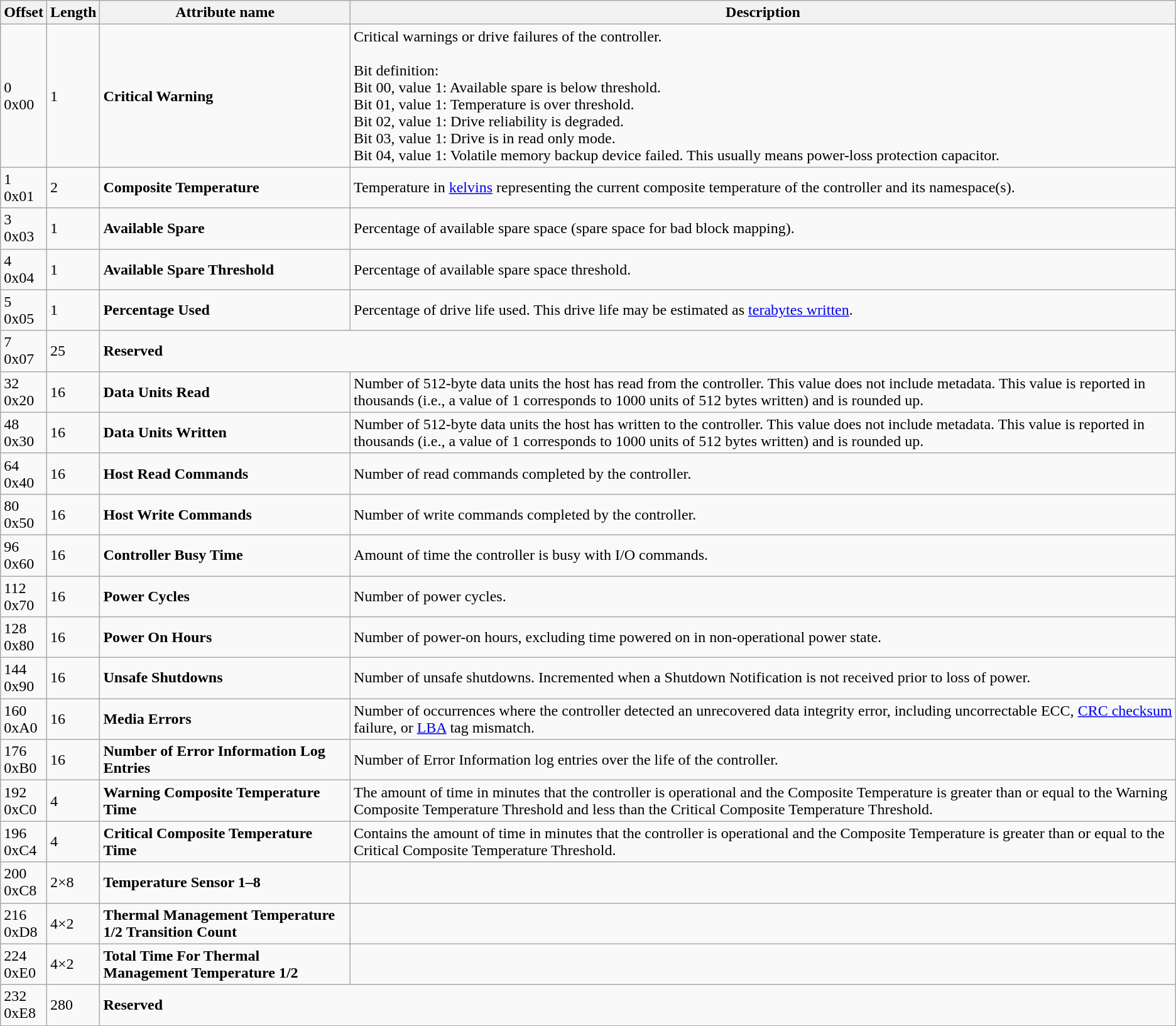<table class="wikitable sortable">
<tr>
<th>Offset</th>
<th>Length</th>
<th>Attribute name</th>
<th>Description</th>
</tr>
<tr>
<td>0<br>0x00</td>
<td>1</td>
<td><strong>Critical Warning</strong></td>
<td>Critical warnings or drive failures of the controller.<br><br>Bit definition:<br>Bit 00, value 1: Available spare is below threshold.<br>Bit 01, value 1: Temperature is over threshold.<br>Bit 02, value 1: Drive reliability is degraded.<br>Bit 03, value 1: Drive is in read only mode.<br>Bit 04, value 1: Volatile memory backup device failed. This usually means power-loss protection capacitor.</td>
</tr>
<tr>
<td>1<br>0x01</td>
<td>2</td>
<td><strong>Composite Temperature</strong></td>
<td>Temperature in <a href='#'>kelvins</a> representing the current composite temperature of the controller and its namespace(s).</td>
</tr>
<tr>
<td>3<br>0x03</td>
<td>1</td>
<td><strong>Available Spare</strong></td>
<td>Percentage of available spare space (spare space for bad block mapping).</td>
</tr>
<tr>
<td>4<br>0x04</td>
<td>1</td>
<td><strong>Available Spare Threshold</strong></td>
<td>Percentage of available spare space threshold.</td>
</tr>
<tr>
<td>5<br>0x05</td>
<td>1</td>
<td><strong>Percentage Used</strong></td>
<td>Percentage of drive life used. This drive life may be estimated as <a href='#'>terabytes written</a>.</td>
</tr>
<tr>
<td>7<br>0x07</td>
<td>25</td>
<td colspan="2"><strong>Reserved</strong></td>
</tr>
<tr>
<td>32<br>0x20</td>
<td>16</td>
<td><strong>Data Units Read</strong></td>
<td>Number of 512-byte data units the host has read from the controller. This value does not include metadata. This value is reported in thousands (i.e., a value of 1 corresponds to 1000 units of 512 bytes written) and is rounded up.</td>
</tr>
<tr>
<td>48<br>0x30</td>
<td>16</td>
<td><strong>Data Units Written</strong></td>
<td>Number of 512-byte data units the host has written to the controller. This value does not include metadata. This value is reported in thousands (i.e., a value of 1 corresponds to 1000 units of 512 bytes written) and is rounded up.</td>
</tr>
<tr>
<td>64<br>0x40</td>
<td>16</td>
<td><strong>Host Read Commands</strong></td>
<td>Number of read commands completed by the controller.</td>
</tr>
<tr>
<td>80<br>0x50</td>
<td>16</td>
<td><strong>Host Write Commands</strong></td>
<td>Number of write commands completed by the controller.</td>
</tr>
<tr>
<td>96<br>0x60</td>
<td>16</td>
<td><strong>Controller Busy Time</strong></td>
<td>Amount of time the controller is busy with I/O commands.</td>
</tr>
<tr>
<td>112<br>0x70</td>
<td>16</td>
<td><strong>Power Cycles</strong></td>
<td>Number of power cycles.</td>
</tr>
<tr>
<td>128<br>0x80</td>
<td>16</td>
<td><strong>Power On Hours</strong></td>
<td>Number of power-on hours, excluding time powered on in non-operational power state.</td>
</tr>
<tr>
<td>144<br>0x90</td>
<td>16</td>
<td><strong>Unsafe Shutdowns</strong></td>
<td>Number of unsafe shutdowns. Incremented when a Shutdown Notification is not received prior to loss of power.</td>
</tr>
<tr>
<td>160<br>0xA0</td>
<td>16</td>
<td><strong>Media Errors</strong></td>
<td>Number of occurrences where the controller detected an unrecovered data integrity error, including uncorrectable ECC, <a href='#'>CRC checksum</a> failure, or <a href='#'>LBA</a> tag mismatch.</td>
</tr>
<tr>
<td>176<br>0xB0</td>
<td>16</td>
<td><strong>Number of Error Information Log Entries</strong></td>
<td>Number of Error Information log entries over the life of the controller.</td>
</tr>
<tr>
<td>192<br>0xC0</td>
<td>4</td>
<td><strong>Warning Composite Temperature Time</strong></td>
<td>The amount of time in minutes that the controller is operational and the Composite Temperature is greater than or equal to the Warning Composite Temperature Threshold and less than the Critical Composite Temperature Threshold.</td>
</tr>
<tr>
<td>196<br>0xC4</td>
<td>4</td>
<td><strong>Critical Composite Temperature Time</strong></td>
<td>Contains the amount of time in minutes that the controller is operational and the Composite Temperature is greater than or equal to the Critical Composite Temperature Threshold.</td>
</tr>
<tr>
<td>200<br>0xC8</td>
<td>2×8</td>
<td><strong>Temperature Sensor 1–8</strong></td>
<td></td>
</tr>
<tr>
<td>216<br>0xD8</td>
<td>4×2</td>
<td><strong>Thermal Management Temperature 1/2 Transition Count</strong></td>
<td></td>
</tr>
<tr>
<td>224<br>0xE0</td>
<td>4×2</td>
<td><strong>Total Time For Thermal Management Temperature 1/2</strong></td>
<td></td>
</tr>
<tr>
<td>232<br>0xE8</td>
<td>280</td>
<td colspan="2"><strong>Reserved</strong></td>
</tr>
</table>
